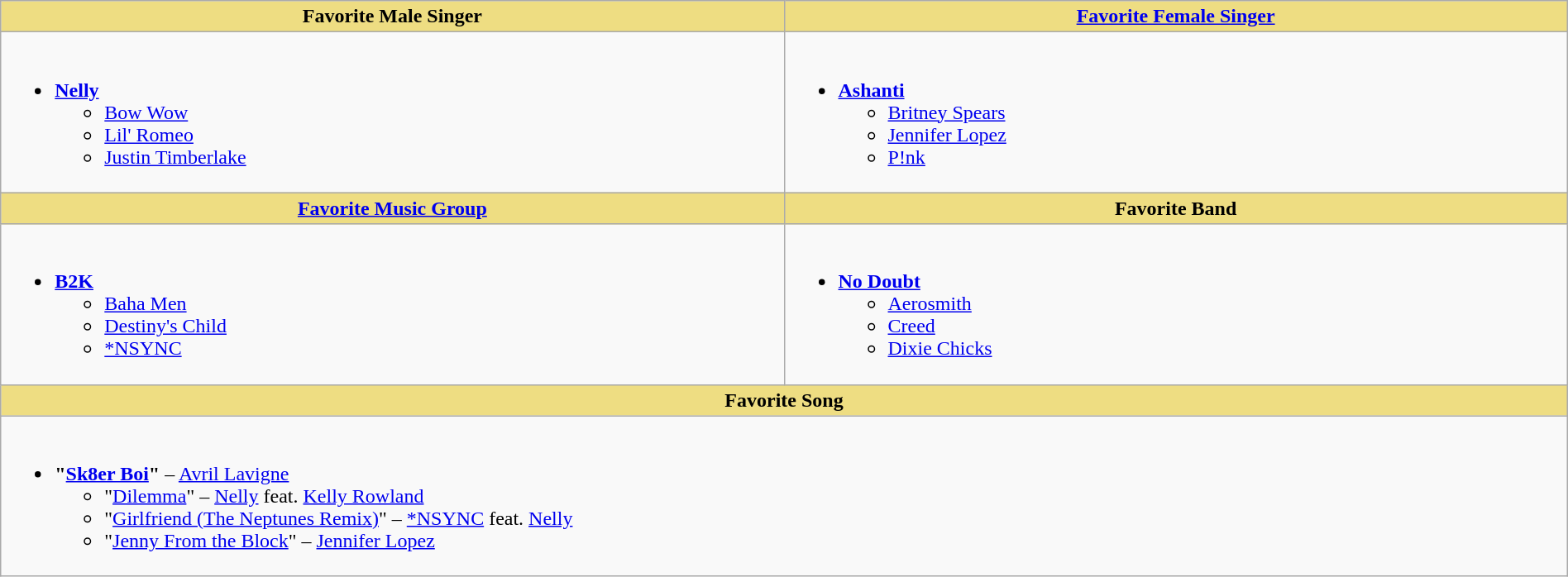<table class="wikitable" style="width:100%">
<tr>
<th style="background:#EEDD82; width:50%">Favorite Male Singer</th>
<th style="background:#EEDD82; width:50%"><a href='#'>Favorite Female Singer</a></th>
</tr>
<tr>
<td valign="top"><br><ul><li><strong><a href='#'>Nelly</a></strong><ul><li><a href='#'>Bow Wow</a></li><li><a href='#'>Lil' Romeo</a></li><li><a href='#'>Justin Timberlake</a></li></ul></li></ul></td>
<td valign="top"><br><ul><li><strong><a href='#'>Ashanti</a></strong><ul><li><a href='#'>Britney Spears</a></li><li><a href='#'>Jennifer Lopez</a></li><li><a href='#'>P!nk</a></li></ul></li></ul></td>
</tr>
<tr>
<th style="background:#EEDD82; width:50%"><a href='#'>Favorite Music Group</a></th>
<th style="background:#EEDD82; width:50%">Favorite Band</th>
</tr>
<tr>
<td valign="top"><br><ul><li><strong><a href='#'>B2K</a></strong><ul><li><a href='#'>Baha Men</a></li><li><a href='#'>Destiny's Child</a></li><li><a href='#'>*NSYNC</a></li></ul></li></ul></td>
<td valign="top"><br><ul><li><strong><a href='#'>No Doubt</a></strong><ul><li><a href='#'>Aerosmith</a></li><li><a href='#'>Creed</a></li><li><a href='#'>Dixie Chicks</a></li></ul></li></ul></td>
</tr>
<tr>
<th style="background:#EEDD82;" colspan="2">Favorite Song</th>
</tr>
<tr>
<td colspan="2" valign="top"><br><ul><li><strong>"<a href='#'>Sk8er Boi</a>"</strong> – <a href='#'>Avril Lavigne</a><ul><li>"<a href='#'>Dilemma</a>" – <a href='#'>Nelly</a> feat. <a href='#'>Kelly Rowland</a></li><li>"<a href='#'>Girlfriend (The Neptunes Remix)</a>" – <a href='#'>*NSYNC</a> feat. <a href='#'>Nelly</a></li><li>"<a href='#'>Jenny From the Block</a>" – <a href='#'>Jennifer Lopez</a></li></ul></li></ul></td>
</tr>
</table>
